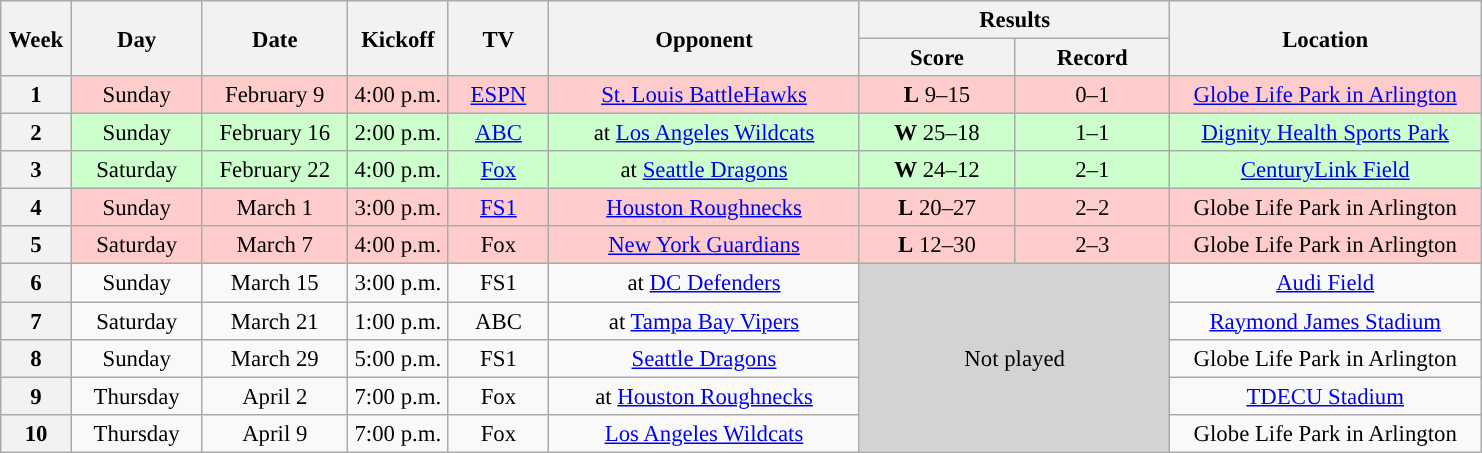<table class="wikitable" style="text-align:center; font-size: 95%;">
<tr>
<th rowspan="2" width="40">Week</th>
<th rowspan="2" width="80">Day</th>
<th rowspan="2" width="90">Date</th>
<th rowspan="2" width="60">Kickoff</th>
<th rowspan="2" width="60">TV</th>
<th rowspan="2" width="200">Opponent</th>
<th colspan="2" width="200">Results</th>
<th rowspan="2" width="200">Location</th>
</tr>
<tr>
<th width="60">Score</th>
<th width="60">Record</th>
</tr>
<tr bgcolor=#ffcccc>
<th>1</th>
<td>Sunday</td>
<td>February 9</td>
<td>4:00 p.m.</td>
<td><a href='#'>ESPN</a></td>
<td><a href='#'>St. Louis BattleHawks</a></td>
<td><strong>L</strong> 9–15</td>
<td>0–1</td>
<td><a href='#'>Globe Life Park in Arlington</a></td>
</tr>
<tr bgcolor=#ccffcc>
<th>2</th>
<td>Sunday</td>
<td>February 16</td>
<td>2:00 p.m.</td>
<td><a href='#'>ABC</a></td>
<td>at <a href='#'>Los Angeles Wildcats</a></td>
<td><strong>W</strong> 25–18</td>
<td>1–1</td>
<td><a href='#'>Dignity Health Sports Park</a></td>
</tr>
<tr bgcolor=#ccffcc>
<th>3</th>
<td>Saturday</td>
<td>February 22</td>
<td>4:00 p.m.</td>
<td><a href='#'>Fox</a></td>
<td>at <a href='#'>Seattle Dragons</a></td>
<td><strong>W</strong> 24–12</td>
<td>2–1</td>
<td><a href='#'>CenturyLink Field</a></td>
</tr>
<tr bgcolor=#ffcccc>
<th>4</th>
<td>Sunday</td>
<td>March 1</td>
<td>3:00 p.m.</td>
<td><a href='#'>FS1</a></td>
<td><a href='#'>Houston Roughnecks</a></td>
<td><strong>L</strong> 20–27</td>
<td>2–2</td>
<td>Globe Life Park in Arlington</td>
</tr>
<tr bgcolor=#ffcccc>
<th>5</th>
<td>Saturday</td>
<td>March 7</td>
<td>4:00 p.m.</td>
<td>Fox</td>
<td><a href='#'>New York Guardians</a></td>
<td><strong>L</strong> 12–30</td>
<td>2–3</td>
<td>Globe Life Park in Arlington</td>
</tr>
<tr bgcolor=>
<th>6</th>
<td>Sunday</td>
<td>March 15</td>
<td>3:00 p.m.</td>
<td>FS1</td>
<td>at <a href='#'>DC Defenders</a></td>
<td colspan=2 rowspan=5 bgcolor=lightgrey>Not played</td>
<td><a href='#'>Audi Field</a></td>
</tr>
<tr bgcolor=>
<th>7</th>
<td>Saturday</td>
<td>March 21</td>
<td>1:00 p.m.</td>
<td>ABC</td>
<td>at <a href='#'>Tampa Bay Vipers</a></td>
<td><a href='#'>Raymond James Stadium</a></td>
</tr>
<tr bgcolor=>
<th>8</th>
<td>Sunday</td>
<td>March 29</td>
<td>5:00 p.m.</td>
<td>FS1</td>
<td><a href='#'>Seattle Dragons</a></td>
<td>Globe Life Park in Arlington</td>
</tr>
<tr bgcolor=>
<th>9</th>
<td>Thursday</td>
<td>April 2</td>
<td>7:00 p.m.</td>
<td>Fox</td>
<td>at <a href='#'>Houston Roughnecks</a></td>
<td><a href='#'>TDECU Stadium</a></td>
</tr>
<tr bgcolor=>
<th>10</th>
<td>Thursday</td>
<td>April 9</td>
<td>7:00 p.m.</td>
<td>Fox</td>
<td><a href='#'>Los Angeles Wildcats</a></td>
<td>Globe Life Park in Arlington</td>
</tr>
</table>
